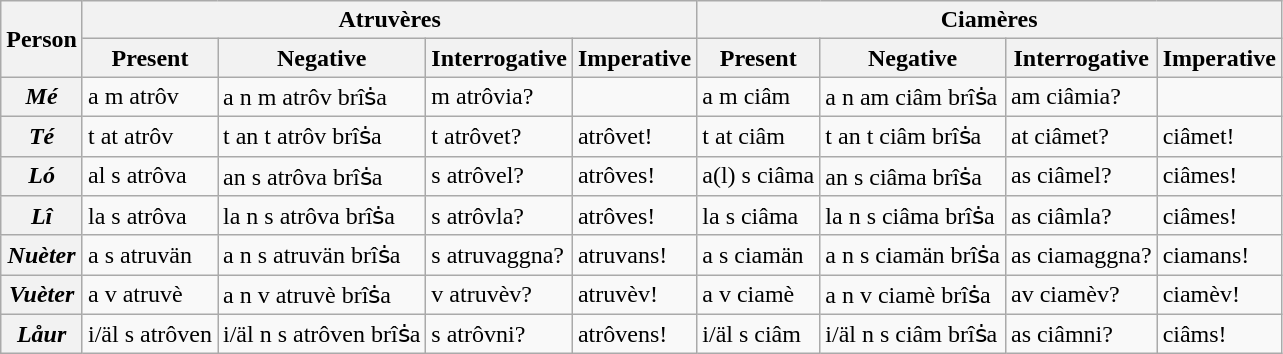<table class="wikitable">
<tr>
<th rowspan="2">Person</th>
<th colspan="4">Atruvères</th>
<th colspan="4">Ciamères</th>
</tr>
<tr>
<th>Present</th>
<th>Negative</th>
<th>Interrogative</th>
<th>Imperative</th>
<th>Present</th>
<th>Negative</th>
<th>Interrogative</th>
<th>Imperative</th>
</tr>
<tr>
<th><em>Mé</em></th>
<td>a m atrôv</td>
<td>a n m atrôv brîṡa</td>
<td>m atrôvia?</td>
<td></td>
<td>a m ciâm</td>
<td>a n am ciâm brîṡa</td>
<td>am ciâmia?</td>
<td></td>
</tr>
<tr>
<th><em>Té</em></th>
<td>t at atrôv</td>
<td>t an t atrôv brîṡa</td>
<td>t atrôvet?</td>
<td>atrôvet!</td>
<td>t at ciâm</td>
<td>t an t ciâm brîṡa</td>
<td>at ciâmet?</td>
<td>ciâmet!</td>
</tr>
<tr>
<th><em>Ló</em></th>
<td>al s atrôva</td>
<td>an s atrôva brîṡa</td>
<td>s atrôvel?</td>
<td>atrôves!</td>
<td>a(l) s ciâma</td>
<td>an s ciâma brîṡa</td>
<td>as ciâmel?</td>
<td>ciâmes!</td>
</tr>
<tr>
<th><em>Lî</em></th>
<td>la s atrôva</td>
<td>la n s atrôva brîṡa</td>
<td>s atrôvla?</td>
<td>atrôves!</td>
<td>la s ciâma</td>
<td>la n s ciâma brîṡa</td>
<td>as ciâmla?</td>
<td>ciâmes!</td>
</tr>
<tr>
<th><em>Nuèter</em></th>
<td>a s atruvän</td>
<td>a n s atruvän brîṡa</td>
<td>s atruvaggna?</td>
<td>atruvans!</td>
<td>a s ciamän</td>
<td>a n s ciamän brîṡa</td>
<td>as ciamaggna?</td>
<td>ciamans!</td>
</tr>
<tr>
<th><em>Vuèter</em></th>
<td>a v atruvè</td>
<td>a n v atruvè brîṡa</td>
<td>v atruvèv?</td>
<td>atruvèv!</td>
<td>a v ciamè</td>
<td>a n v ciamè brîṡa</td>
<td>av ciamèv?</td>
<td>ciamèv!</td>
</tr>
<tr>
<th><em>Låur</em></th>
<td>i/äl s atrôven</td>
<td>i/äl n s atrôven brîṡa</td>
<td>s atrôvni?</td>
<td>atrôvens!</td>
<td>i/äl s ciâm</td>
<td>i/äl n s ciâm brîṡa</td>
<td>as ciâmni?</td>
<td>ciâms!</td>
</tr>
</table>
